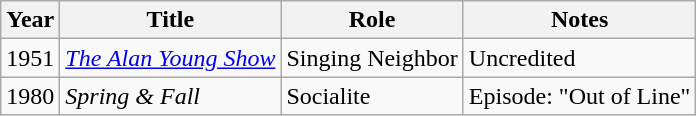<table class="wikitable sortable">
<tr>
<th>Year</th>
<th>Title</th>
<th>Role</th>
<th>Notes</th>
</tr>
<tr>
<td>1951</td>
<td><em><a href='#'>The Alan Young Show</a></em></td>
<td>Singing Neighbor</td>
<td>Uncredited</td>
</tr>
<tr>
<td>1980</td>
<td><em>Spring & Fall</em></td>
<td>Socialite</td>
<td>Episode: "Out of Line"</td>
</tr>
</table>
